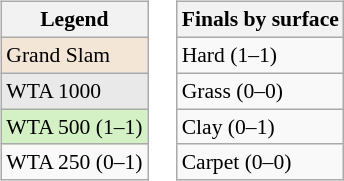<table>
<tr valign=top>
<td><br><table class=wikitable style=font-size:90%>
<tr>
<th>Legend</th>
</tr>
<tr>
<td bgcolor=#F3E6D7>Grand Slam</td>
</tr>
<tr>
<td bgcolor=#E9E9E9>WTA 1000</td>
</tr>
<tr>
<td bgcolor=#D4F1C5>WTA 500 (1–1)</td>
</tr>
<tr>
<td>WTA 250 (0–1)</td>
</tr>
</table>
</td>
<td><br><table class=wikitable style=font-size:90%>
<tr>
<th>Finals by surface</th>
</tr>
<tr>
<td>Hard (1–1)</td>
</tr>
<tr>
<td>Grass (0–0)</td>
</tr>
<tr>
<td>Clay (0–1)</td>
</tr>
<tr>
<td>Carpet (0–0)</td>
</tr>
</table>
</td>
</tr>
</table>
